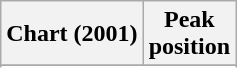<table class="wikitable sortable plainrowheaders" style="text-align:center">
<tr>
<th scope="col">Chart (2001)</th>
<th scope="col">Peak<br>position</th>
</tr>
<tr>
</tr>
<tr>
</tr>
<tr>
</tr>
<tr>
</tr>
<tr>
</tr>
<tr>
</tr>
<tr>
</tr>
<tr>
</tr>
<tr>
</tr>
<tr>
</tr>
<tr>
</tr>
<tr>
</tr>
</table>
